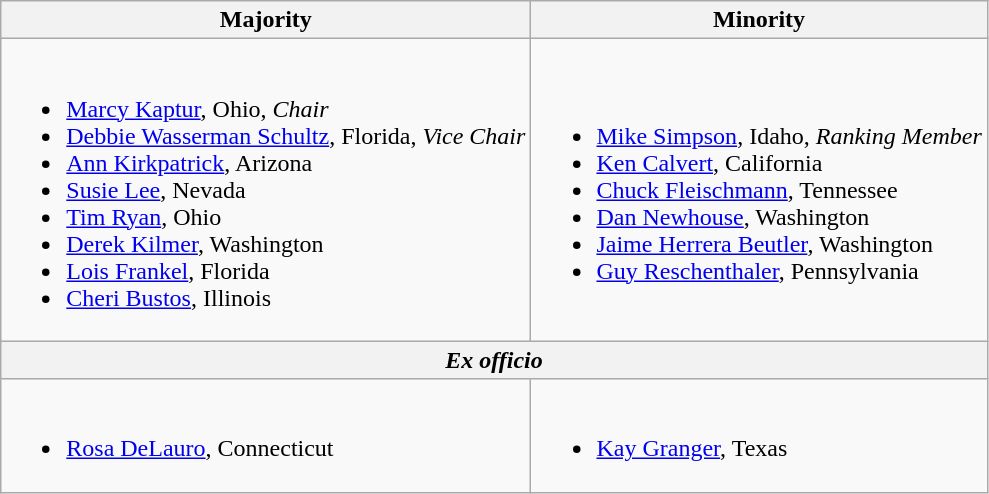<table class="wikitable">
<tr>
<th>Majority</th>
<th>Minority</th>
</tr>
<tr>
<td><br><ul><li><a href='#'>Marcy Kaptur</a>, Ohio, <em>Chair</em></li><li><a href='#'>Debbie Wasserman Schultz</a>, Florida, <em>Vice Chair</em></li><li><a href='#'>Ann Kirkpatrick</a>, Arizona</li><li><a href='#'>Susie Lee</a>, Nevada</li><li><a href='#'>Tim Ryan</a>, Ohio</li><li><a href='#'>Derek Kilmer</a>, Washington</li><li><a href='#'>Lois Frankel</a>, Florida</li><li><a href='#'>Cheri Bustos</a>, Illinois</li></ul></td>
<td><br><ul><li><a href='#'>Mike Simpson</a>, Idaho, <em>Ranking Member</em></li><li><a href='#'>Ken Calvert</a>, California</li><li><a href='#'>Chuck Fleischmann</a>, Tennessee</li><li><a href='#'>Dan Newhouse</a>, Washington</li><li><a href='#'>Jaime Herrera Beutler</a>, Washington</li><li><a href='#'>Guy Reschenthaler</a>, Pennsylvania</li></ul></td>
</tr>
<tr>
<th colspan="2"><em>Ex officio</em></th>
</tr>
<tr>
<td><br><ul><li><a href='#'>Rosa DeLauro</a>, Connecticut</li></ul></td>
<td><br><ul><li><a href='#'>Kay Granger</a>, Texas</li></ul></td>
</tr>
</table>
